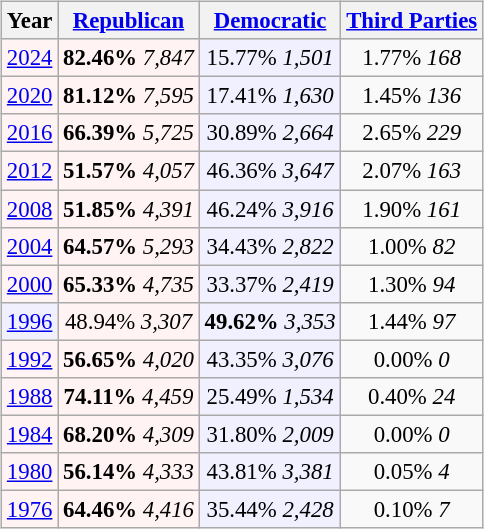<table class="wikitable" style="float:right; font-size:95%;">
<tr bgcolor=lightgrey>
<th>Year</th>
<th><a href='#'>Republican</a></th>
<th><a href='#'>Democratic</a></th>
<th><a href='#'>Third Parties</a></th>
</tr>
<tr>
<td align="center" bgcolor="#fff3f3"><a href='#'>2024</a></td>
<td align="center" bgcolor="#fff3f3"><strong>82.46%</strong> <em>7,847</em></td>
<td align="center" bgcolor="#f0f0ff">15.77% <em>1,501</em></td>
<td align="center">1.77% <em>168</em></td>
</tr>
<tr>
<td align="center" bgcolor="#fff3f3"><a href='#'>2020</a></td>
<td align="center" bgcolor="#fff3f3"><strong>81.12%</strong> <em>7,595</em></td>
<td align="center" bgcolor="#f0f0ff">17.41% <em>1,630</em></td>
<td align="center">1.45% <em>136</em></td>
</tr>
<tr>
<td align="center" bgcolor="#fff3f3"><a href='#'>2016</a></td>
<td align="center" bgcolor="#fff3f3"><strong>66.39%</strong> <em>5,725</em></td>
<td align="center" bgcolor="#f0f0ff">30.89% <em>2,664</em></td>
<td align="center">2.65% <em>229</em></td>
</tr>
<tr>
<td align="center" bgcolor="#fff3f3"><a href='#'>2012</a></td>
<td align="center" bgcolor="#fff3f3"><strong>51.57%</strong> <em>4,057</em></td>
<td align="center" bgcolor="#f0f0ff">46.36% <em>3,647</em></td>
<td align="center">2.07% <em>163</em></td>
</tr>
<tr>
<td align="center" bgcolor="#fff3f3"><a href='#'>2008</a></td>
<td align="center" bgcolor="#fff3f3"><strong>51.85%</strong> <em>4,391</em></td>
<td align="center" bgcolor="#f0f0ff">46.24% <em>3,916</em></td>
<td align="center">1.90% <em>161</em></td>
</tr>
<tr>
<td align="center" bgcolor="#fff3f3"><a href='#'>2004</a></td>
<td align="center" bgcolor="#fff3f3"><strong>64.57%</strong> <em>5,293</em></td>
<td align="center" bgcolor="#f0f0ff">34.43% <em>2,822</em></td>
<td align="center">1.00% <em>82</em></td>
</tr>
<tr>
<td align="center" bgcolor="#fff3f3"><a href='#'>2000</a></td>
<td align="center" bgcolor="#fff3f3"><strong>65.33%</strong> <em>4,735</em></td>
<td align="center" bgcolor="#f0f0ff">33.37% <em>2,419</em></td>
<td align="center">1.30% <em>94</em></td>
</tr>
<tr>
<td align="center" bgcolor="#f0f0ff"><a href='#'>1996</a></td>
<td align="center" bgcolor="#fff3f3">48.94% <em>3,307</em></td>
<td align="center" bgcolor="#f0f0ff"><strong>49.62%</strong> <em>3,353</em></td>
<td align="center">1.44% <em>97</em></td>
</tr>
<tr>
<td align="center" bgcolor="#fff3f3"><a href='#'>1992</a></td>
<td align="center" bgcolor="#fff3f3"><strong>56.65%</strong> <em>4,020</em></td>
<td align="center" bgcolor="#f0f0ff">43.35% <em>3,076</em></td>
<td align="center">0.00% <em>0</em></td>
</tr>
<tr>
<td align="center" bgcolor="#fff3f3"><a href='#'>1988</a></td>
<td align="center" bgcolor="#fff3f3"><strong>74.11%</strong> <em>4,459</em></td>
<td align="center" bgcolor="#f0f0ff">25.49% <em>1,534</em></td>
<td align="center">0.40% <em>24</em></td>
</tr>
<tr>
<td align="center" bgcolor="#fff3f3"><a href='#'>1984</a></td>
<td align="center" bgcolor="#fff3f3"><strong>68.20%</strong> <em>4,309</em></td>
<td align="center" bgcolor="#f0f0ff">31.80% <em>2,009</em></td>
<td align="center">0.00% <em>0</em></td>
</tr>
<tr>
<td align="center" bgcolor="#fff3f3"><a href='#'>1980</a></td>
<td align="center" bgcolor="#fff3f3"><strong>56.14%</strong> <em>4,333</em></td>
<td align="center" bgcolor="#f0f0ff">43.81% <em>3,381</em></td>
<td align="center">0.05% <em>4</em></td>
</tr>
<tr>
<td align="center" bgcolor="#fff3f3"><a href='#'>1976</a></td>
<td align="center" bgcolor="#fff3f3"><strong>64.46%</strong> <em>4,416</em></td>
<td align="center" bgcolor="#f0f0ff">35.44% <em>2,428</em></td>
<td align="center">0.10% <em>7</em></td>
</tr>
</table>
